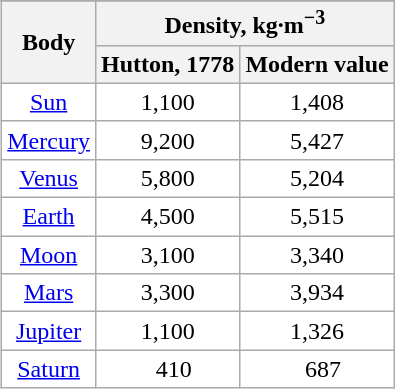<table class="wikitable"  style="float:right; margin:0 0 1em 1em;">
<tr>
</tr>
<tr>
<th rowspan=2>Body</th>
<th colspan=2>Density, kg·m<sup>−3</sup></th>
</tr>
<tr>
<th>Hutton, 1778</th>
<th>Modern value</th>
</tr>
<tr style="background:white; text-align:center;">
<td><a href='#'>Sun</a></td>
<td style="text-align: center;">1,100</td>
<td style="text-align: center;">1,408</td>
</tr>
<tr style="background: white;">
<td style="text-align: center;"><a href='#'>Mercury</a></td>
<td style="text-align: center;">9,200</td>
<td style="text-align: center;">5,427</td>
</tr>
<tr style="background:white; text-align:center;">
<td><a href='#'>Venus</a></td>
<td style="text-align: center;">5,800</td>
<td style="text-align: center;">5,204</td>
</tr>
<tr style="background:white; text-align:center;">
<td><a href='#'>Earth</a></td>
<td style="text-align: center;">4,500</td>
<td style="text-align: center;">5,515</td>
</tr>
<tr style="background:white; text-align:center;">
<td><a href='#'>Moon</a></td>
<td style="text-align: center;">3,100</td>
<td style="text-align: center;">3,340</td>
</tr>
<tr style="background:white; text-align:center;">
<td><a href='#'>Mars</a></td>
<td style="text-align: center;">3,300</td>
<td style="text-align: center;">3,934</td>
</tr>
<tr style="background:white; text-align:center;">
<td><a href='#'>Jupiter</a></td>
<td style="text-align: center;">1,100</td>
<td style="text-align: center;">1,326</td>
</tr>
<tr style="background:white; text-align:center;">
<td><a href='#'>Saturn</a></td>
<td style="text-align: center;">  410</td>
<td style="text-align: center;">  687</td>
</tr>
</table>
